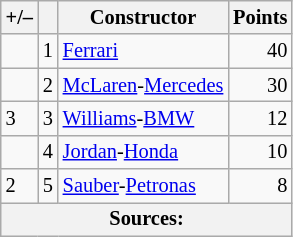<table class="wikitable" style="font-size: 85%;">
<tr>
<th scope="col">+/–</th>
<th scope="col"></th>
<th scope="col">Constructor</th>
<th scope="col">Points</th>
</tr>
<tr>
<td align="left"></td>
<td align="center">1</td>
<td> <a href='#'>Ferrari</a></td>
<td align="right">40</td>
</tr>
<tr>
<td align="left"></td>
<td align="center">2</td>
<td> <a href='#'>McLaren</a>-<a href='#'>Mercedes</a></td>
<td align="right">30</td>
</tr>
<tr>
<td align="left"> 3</td>
<td align="center">3</td>
<td> <a href='#'>Williams</a>-<a href='#'>BMW</a></td>
<td align="right">12</td>
</tr>
<tr>
<td align="left"></td>
<td align="center">4</td>
<td> <a href='#'>Jordan</a>-<a href='#'>Honda</a></td>
<td align="right">10</td>
</tr>
<tr>
<td align="left"> 2</td>
<td align="center">5</td>
<td> <a href='#'>Sauber</a>-<a href='#'>Petronas</a></td>
<td align="right">8</td>
</tr>
<tr>
<th colspan=4>Sources:</th>
</tr>
</table>
